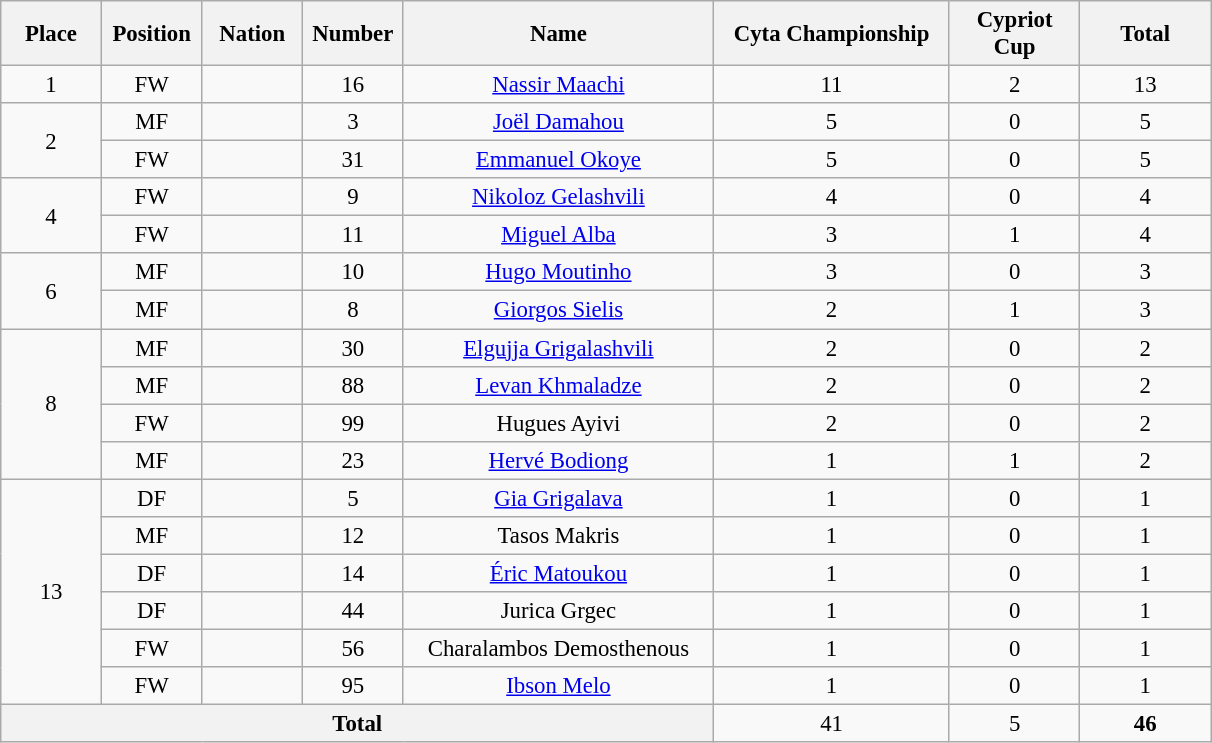<table class="wikitable" style="font-size: 95%; text-align: center;">
<tr>
<th width=60>Place</th>
<th width=60>Position</th>
<th width=60>Nation</th>
<th width=60>Number</th>
<th width=200>Name</th>
<th width=150>Cyta Championship</th>
<th width=80>Cypriot Cup</th>
<th width=80>Total</th>
</tr>
<tr>
<td>1</td>
<td>FW</td>
<td></td>
<td>16</td>
<td><a href='#'>Nassir Maachi</a></td>
<td>11</td>
<td>2</td>
<td>13</td>
</tr>
<tr>
<td rowspan="2">2</td>
<td>MF</td>
<td></td>
<td>3</td>
<td><a href='#'>Joël Damahou</a></td>
<td>5</td>
<td>0</td>
<td>5</td>
</tr>
<tr>
<td>FW</td>
<td></td>
<td>31</td>
<td><a href='#'>Emmanuel Okoye</a></td>
<td>5</td>
<td>0</td>
<td>5</td>
</tr>
<tr>
<td rowspan="2">4</td>
<td>FW</td>
<td></td>
<td>9</td>
<td><a href='#'>Nikoloz Gelashvili</a></td>
<td>4</td>
<td>0</td>
<td>4</td>
</tr>
<tr>
<td>FW</td>
<td></td>
<td>11</td>
<td><a href='#'>Miguel Alba</a></td>
<td>3</td>
<td>1</td>
<td>4</td>
</tr>
<tr>
<td rowspan="2">6</td>
<td>MF</td>
<td></td>
<td>10</td>
<td><a href='#'>Hugo Moutinho</a></td>
<td>3</td>
<td>0</td>
<td>3</td>
</tr>
<tr>
<td>MF</td>
<td></td>
<td>8</td>
<td><a href='#'>Giorgos Sielis</a></td>
<td>2</td>
<td>1</td>
<td>3</td>
</tr>
<tr>
<td rowspan="4">8</td>
<td>MF</td>
<td></td>
<td>30</td>
<td><a href='#'>Elgujja Grigalashvili</a></td>
<td>2</td>
<td>0</td>
<td>2</td>
</tr>
<tr>
<td>MF</td>
<td></td>
<td>88</td>
<td><a href='#'>Levan Khmaladze</a></td>
<td>2</td>
<td>0</td>
<td>2</td>
</tr>
<tr>
<td>FW</td>
<td></td>
<td>99</td>
<td>Hugues Ayivi</td>
<td>2</td>
<td>0</td>
<td>2</td>
</tr>
<tr>
<td>MF</td>
<td></td>
<td>23</td>
<td><a href='#'>Hervé Bodiong</a></td>
<td>1</td>
<td>1</td>
<td>2</td>
</tr>
<tr>
<td rowspan="6">13</td>
<td>DF</td>
<td></td>
<td>5</td>
<td><a href='#'>Gia Grigalava</a></td>
<td>1</td>
<td>0</td>
<td>1</td>
</tr>
<tr>
<td>MF</td>
<td></td>
<td>12</td>
<td>Tasos Makris</td>
<td>1</td>
<td>0</td>
<td>1</td>
</tr>
<tr>
<td>DF</td>
<td></td>
<td>14</td>
<td><a href='#'>Éric Matoukou</a></td>
<td>1</td>
<td>0</td>
<td>1</td>
</tr>
<tr>
<td>DF</td>
<td></td>
<td>44</td>
<td>Jurica Grgec</td>
<td>1</td>
<td>0</td>
<td>1</td>
</tr>
<tr>
<td>FW</td>
<td></td>
<td>56</td>
<td>Charalambos Demosthenous</td>
<td>1</td>
<td>0</td>
<td>1</td>
</tr>
<tr>
<td>FW</td>
<td></td>
<td>95</td>
<td><a href='#'>Ibson Melo</a></td>
<td>1</td>
<td>0</td>
<td>1</td>
</tr>
<tr>
<th colspan="5">Total</th>
<td>41</td>
<td>5</td>
<td><strong>46</strong></td>
</tr>
</table>
